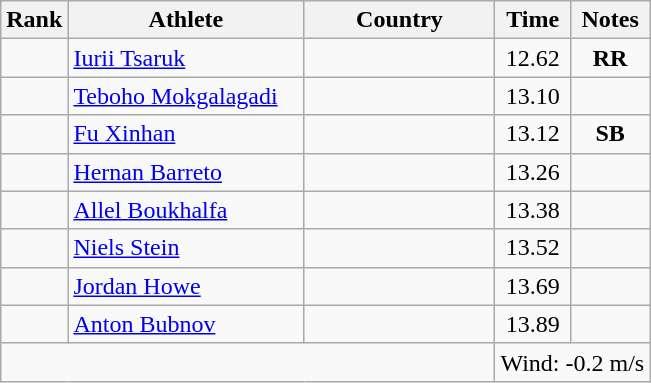<table class="wikitable sortable" style="text-align:center">
<tr>
<th>Rank</th>
<th style="width:150px">Athlete</th>
<th style="width:120px">Country</th>
<th>Time</th>
<th>Notes</th>
</tr>
<tr>
<td></td>
<td style="text-align:left;"><a href='#'>Iurii Tsaruk</a></td>
<td style="text-align:left;"></td>
<td>12.62</td>
<td><strong>RR</strong></td>
</tr>
<tr>
<td></td>
<td style="text-align:left;"><a href='#'>Teboho Mokgalagadi</a></td>
<td style="text-align:left;"></td>
<td>13.10</td>
<td></td>
</tr>
<tr>
<td></td>
<td style="text-align:left;"><a href='#'>Fu Xinhan</a></td>
<td style="text-align:left;"></td>
<td>13.12</td>
<td><strong>SB</strong></td>
</tr>
<tr>
<td></td>
<td style="text-align:left;"><a href='#'>Hernan Barreto</a></td>
<td style="text-align:left;"></td>
<td>13.26</td>
<td></td>
</tr>
<tr>
<td></td>
<td style="text-align:left;"><a href='#'>Allel Boukhalfa</a></td>
<td style="text-align:left;"></td>
<td>13.38</td>
<td></td>
</tr>
<tr>
<td></td>
<td style="text-align:left;"><a href='#'>Niels Stein</a></td>
<td style="text-align:left;"></td>
<td>13.52</td>
<td></td>
</tr>
<tr>
<td></td>
<td style="text-align:left;"><a href='#'>Jordan Howe</a></td>
<td style="text-align:left;"></td>
<td>13.69</td>
<td></td>
</tr>
<tr>
<td></td>
<td style="text-align:left;"><a href='#'>Anton Bubnov</a></td>
<td style="text-align:left;"></td>
<td>13.89</td>
<td></td>
</tr>
<tr class="sortbottom">
<td colspan="3"></td>
<td colspan="2">Wind: -0.2 m/s</td>
</tr>
</table>
